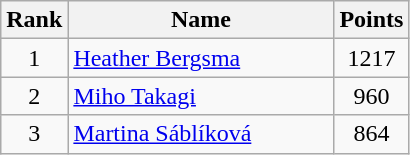<table class="wikitable" border="1">
<tr>
<th width=30>Rank</th>
<th width=170>Name</th>
<th width=25>Points</th>
</tr>
<tr align="center">
<td>1</td>
<td align="left"> <a href='#'>Heather Bergsma</a></td>
<td>1217</td>
</tr>
<tr align="center">
<td>2</td>
<td align="left"> <a href='#'>Miho Takagi</a></td>
<td>960</td>
</tr>
<tr align="center">
<td>3</td>
<td align="left"> <a href='#'>Martina Sáblíková</a></td>
<td>864</td>
</tr>
</table>
